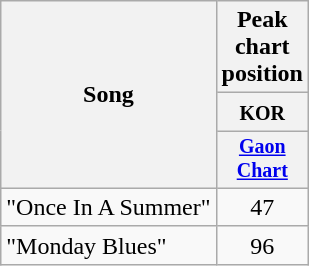<table class="wikitable sortable" style="text-align:center;">
<tr>
<th rowspan="3">Song</th>
<th colspan="9">Peak chart position</th>
</tr>
<tr>
<th colspan="1" width="30"><small>KOR</small></th>
</tr>
<tr style="font-size:smaller;">
<th><a href='#'>Gaon Chart</a></th>
</tr>
<tr>
<td align="left">"Once In A Summer"</td>
<td>47</td>
</tr>
<tr>
<td align="left">"Monday Blues"</td>
<td>96</td>
</tr>
</table>
